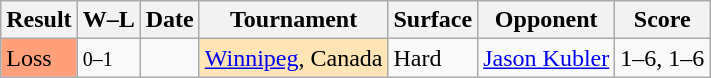<table class="sortable wikitable nowrap">
<tr>
<th>Result</th>
<th class="unsortable">W–L</th>
<th>Date</th>
<th>Tournament</th>
<th>Surface</th>
<th>Opponent</th>
<th class="unsortable">Score</th>
</tr>
<tr>
<td bgcolor=ffa07a>Loss</td>
<td><small>0–1</small></td>
<td><a href='#'></a></td>
<td style="background:moccasin;"><a href='#'>Winnipeg</a>, Canada</td>
<td>Hard</td>
<td> <a href='#'>Jason Kubler</a></td>
<td>1–6, 1–6</td>
</tr>
</table>
